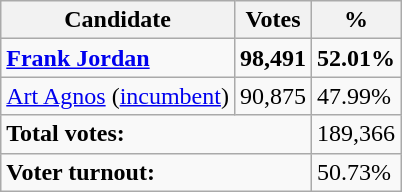<table class="wikitable">
<tr>
<th>Candidate</th>
<th>Votes</th>
<th>%</th>
</tr>
<tr>
<td><strong><a href='#'>Frank Jordan</a></strong></td>
<td><strong>98,491</strong></td>
<td><strong>52.01%</strong></td>
</tr>
<tr>
<td><a href='#'>Art Agnos</a> (<a href='#'>incumbent</a>)</td>
<td>90,875</td>
<td>47.99%</td>
</tr>
<tr>
<td colspan="2"><strong>Total votes:</strong></td>
<td>189,366</td>
</tr>
<tr>
<td colspan="2"><strong>Voter turnout:</strong></td>
<td>50.73%</td>
</tr>
</table>
